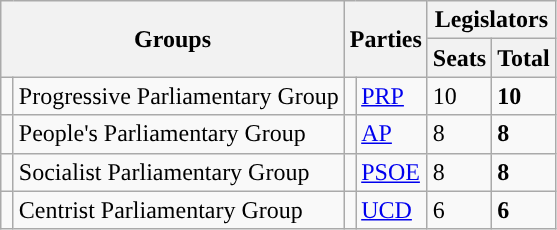<table class="wikitable" style="text-align:left;">
<tr>
<th rowspan="2" colspan="2">Groups</th>
<th rowspan="2" colspan="2">Parties</th>
<th colspan="2">Legislators</th>
</tr>
<tr>
<th>Seats</th>
<th>Total</th>
</tr>
<tr>
<td width="1" style="color:inherit;background:"></td>
<td>Progressive Parliamentary Group</td>
<td style="color:inherit;background:"></td>
<td><a href='#'>PRP</a></td>
<td>10</td>
<td><strong>10</strong></td>
</tr>
<tr>
<td style="color:inherit;background:"></td>
<td>People's Parliamentary Group</td>
<td style="color:inherit;background:"></td>
<td><a href='#'>AP</a></td>
<td>8</td>
<td><strong>8</strong></td>
</tr>
<tr>
<td style="color:inherit;background:"></td>
<td>Socialist Parliamentary Group</td>
<td style="color:inherit;background:"></td>
<td><a href='#'>PSOE</a></td>
<td>8</td>
<td><strong>8</strong></td>
</tr>
<tr>
<td style="color:inherit;background:"></td>
<td>Centrist Parliamentary Group</td>
<td style="color:inherit;background:"></td>
<td><a href='#'>UCD</a></td>
<td>6</td>
<td><strong>6</strong></td>
</tr>
</table>
